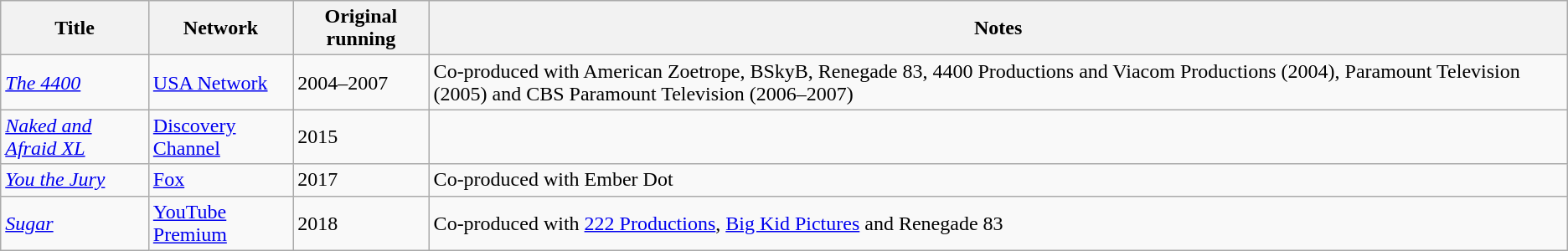<table class="wikitable sortable">
<tr>
<th>Title</th>
<th>Network</th>
<th>Original running</th>
<th>Notes</th>
</tr>
<tr>
<td><em><a href='#'>The 4400</a></em></td>
<td><a href='#'>USA Network</a></td>
<td>2004–2007</td>
<td>Co-produced with American Zoetrope, BSkyB, Renegade 83, 4400 Productions and Viacom Productions (2004), Paramount Television (2005) and CBS Paramount Television (2006–2007)</td>
</tr>
<tr>
<td><em><a href='#'>Naked and Afraid XL</a></em></td>
<td><a href='#'>Discovery Channel</a></td>
<td>2015</td>
<td></td>
</tr>
<tr>
<td><em><a href='#'>You the Jury</a></em></td>
<td><a href='#'>Fox</a></td>
<td>2017</td>
<td>Co-produced with Ember Dot</td>
</tr>
<tr>
<td><em><a href='#'>Sugar</a></em></td>
<td><a href='#'>YouTube Premium</a></td>
<td>2018</td>
<td>Co-produced with <a href='#'>222 Productions</a>, <a href='#'>Big Kid Pictures</a> and Renegade 83</td>
</tr>
</table>
